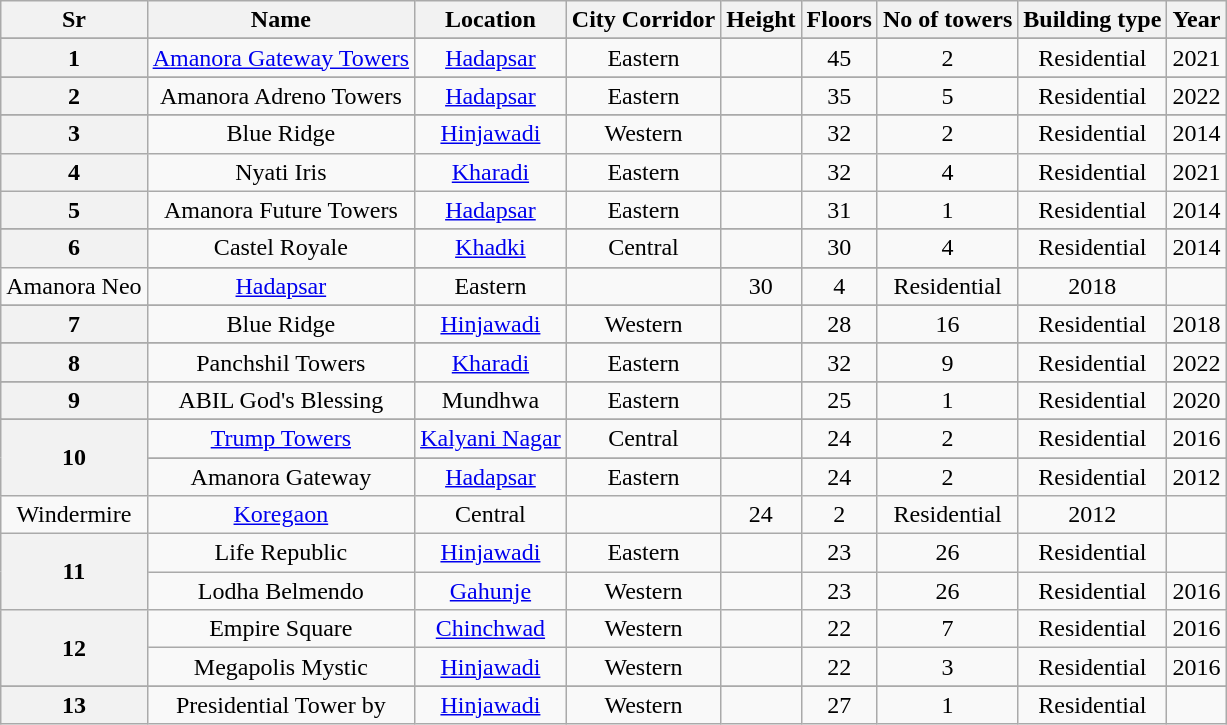<table class="wikitable sortable">
<tr>
<th>Sr</th>
<th>Name</th>
<th>Location</th>
<th>City Corridor</th>
<th>Height</th>
<th>Floors</th>
<th>No of towers</th>
<th>Building type</th>
<th>Year</th>
</tr>
<tr>
</tr>
<tr style="text-align:center">
<th>1</th>
<td><a href='#'>Amanora Gateway Towers</a></td>
<td><a href='#'>Hadapsar</a></td>
<td>Eastern</td>
<td></td>
<td>45</td>
<td>2</td>
<td><span>Residential</span></td>
<td>2021</td>
</tr>
<tr>
</tr>
<tr style="text-align:center">
<th>2</th>
<td>Amanora Adreno Towers</td>
<td><a href='#'>Hadapsar</a></td>
<td>Eastern</td>
<td></td>
<td>35</td>
<td>5</td>
<td><span>Residential</span></td>
<td>2022</td>
</tr>
<tr>
</tr>
<tr style="text-align:center">
<th>3</th>
<td>Blue Ridge</td>
<td><a href='#'>Hinjawadi</a></td>
<td>Western</td>
<td></td>
<td>32</td>
<td>2</td>
<td><span>Residential</span></td>
<td>2014</td>
</tr>
<tr style="text-align:center">
<th>4</th>
<td>Nyati Iris</td>
<td><a href='#'>Kharadi</a></td>
<td>Eastern</td>
<td></td>
<td>32</td>
<td>4</td>
<td><span>Residential</span></td>
<td>2021</td>
</tr>
<tr style="text-align:center">
<th>5</th>
<td>Amanora Future Towers</td>
<td><a href='#'>Hadapsar</a></td>
<td>Eastern</td>
<td></td>
<td>31</td>
<td>1</td>
<td><span>Residential</span></td>
<td>2014</td>
</tr>
<tr>
</tr>
<tr style="text-align:center">
<th rowspan = "2">6</th>
<td>Castel Royale</td>
<td><a href='#'>Khadki</a></td>
<td>Central</td>
<td></td>
<td>30</td>
<td>4</td>
<td><span>Residential</span></td>
<td>2014</td>
</tr>
<tr>
</tr>
<tr style="text-align:center">
<td>Amanora Neo</td>
<td><a href='#'>Hadapsar</a></td>
<td>Eastern</td>
<td></td>
<td>30</td>
<td>4</td>
<td><span>Residential</span></td>
<td>2018</td>
</tr>
<tr>
</tr>
<tr>
</tr>
<tr style="text-align:center">
<th>7</th>
<td>Blue Ridge</td>
<td><a href='#'>Hinjawadi</a></td>
<td>Western</td>
<td></td>
<td>28</td>
<td>16</td>
<td><span>Residential</span></td>
<td>2018</td>
</tr>
<tr>
</tr>
<tr>
</tr>
<tr style="text-align:center">
<th>8</th>
<td>Panchshil Towers</td>
<td><a href='#'>Kharadi</a></td>
<td>Eastern</td>
<td></td>
<td>32</td>
<td>9</td>
<td><span>Residential</span></td>
<td>2022</td>
</tr>
<tr>
</tr>
<tr style="text-align:center">
<th>9</th>
<td>ABIL God's Blessing</td>
<td>Mundhwa</td>
<td>Eastern</td>
<td></td>
<td>25</td>
<td>1</td>
<td><span>Residential</span></td>
<td>2020</td>
</tr>
<tr>
</tr>
<tr style="text-align:center">
<th rowspan = "3">10</th>
<td><a href='#'>Trump Towers</a></td>
<td><a href='#'>Kalyani Nagar</a></td>
<td>Central</td>
<td></td>
<td>24</td>
<td>2</td>
<td><span>Residential</span></td>
<td>2016</td>
</tr>
<tr>
</tr>
<tr style="text-align:center">
<td>Amanora Gateway</td>
<td><a href='#'>Hadapsar</a></td>
<td>Eastern</td>
<td></td>
<td>24</td>
<td>2</td>
<td><span>Residential</span></td>
<td>2012</td>
</tr>
<tr style="text-align:center">
<td>Windermire</td>
<td><a href='#'>Koregaon</a></td>
<td>Central</td>
<td></td>
<td>24</td>
<td>2</td>
<td><span>Residential</span></td>
<td>2012</td>
</tr>
<tr style="text-align:center">
<th rowspan = "2">11</th>
<td>Life Republic</td>
<td><a href='#'>Hinjawadi</a></td>
<td>Eastern</td>
<td></td>
<td>23</td>
<td>26</td>
<td><span>Residential</span></td>
<td></td>
</tr>
<tr style="text-align:center">
<td>Lodha Belmendo</td>
<td><a href='#'>Gahunje</a></td>
<td>Western</td>
<td></td>
<td>23</td>
<td>26</td>
<td><span>Residential</span></td>
<td>2016</td>
</tr>
<tr style="text-align:center">
<th rowspan = "2">12</th>
<td>Empire Square</td>
<td><a href='#'>Chinchwad</a></td>
<td>Western</td>
<td></td>
<td>22</td>
<td>7</td>
<td><span>Residential</span></td>
<td>2016</td>
</tr>
<tr style="text-align:center">
<td>Megapolis Mystic</td>
<td><a href='#'>Hinjawadi</a></td>
<td>Western</td>
<td></td>
<td>22</td>
<td>3</td>
<td><span>Residential</span></td>
<td>2016</td>
</tr>
<tr>
</tr>
<tr style="text-align:center">
<th>13</th>
<td>Presidential Tower by </td>
<td><a href='#'>Hinjawadi</a></td>
<td>Western</td>
<td></td>
<td>27</td>
<td>1</td>
<td><span>Residential</span></td>
<td></td>
</tr>
</table>
